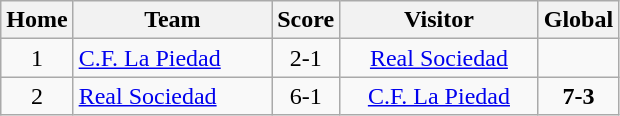<table class="wikitable" style="text-align: center;">
<tr>
<th width=33>Home</th>
<th width=125>Team</th>
<th width=33>Score</th>
<th width=125>Visitor</th>
<th width=33>Global</th>
</tr>
<tr>
<td>1</td>
<td align=left><a href='#'>C.F. La Piedad</a></td>
<td>2-1</td>
<td><a href='#'>Real Sociedad</a></td>
<td></td>
</tr>
<tr>
<td>2</td>
<td align=left><a href='#'>Real Sociedad</a></td>
<td>6-1</td>
<td><a href='#'>C.F. La Piedad</a></td>
<td><strong>7-3</strong></td>
</tr>
</table>
